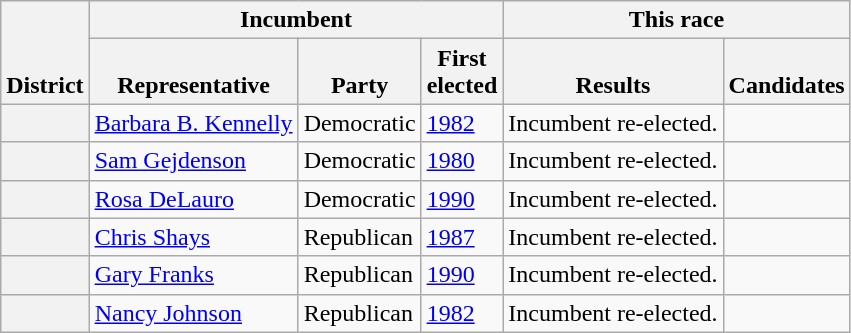<table class=wikitable>
<tr valign=bottom>
<th rowspan=2>District</th>
<th colspan=3>Incumbent</th>
<th colspan=2>This race</th>
</tr>
<tr valign=bottom>
<th>Representative</th>
<th>Party</th>
<th>First<br>elected</th>
<th>Results</th>
<th>Candidates</th>
</tr>
<tr>
<th></th>
<td><a href='#'>Barbara B. Kennelly</a></td>
<td>Democratic</td>
<td><a href='#'>1982</a></td>
<td>Incumbent re-elected.</td>
<td nowrap></td>
</tr>
<tr>
<th></th>
<td><a href='#'>Sam Gejdenson</a></td>
<td>Democratic</td>
<td><a href='#'>1980</a></td>
<td>Incumbent re-elected.</td>
<td nowrap></td>
</tr>
<tr>
<th></th>
<td><a href='#'>Rosa DeLauro</a></td>
<td>Democratic</td>
<td><a href='#'>1990</a></td>
<td>Incumbent re-elected.</td>
<td nowrap></td>
</tr>
<tr>
<th></th>
<td><a href='#'>Chris Shays</a></td>
<td>Republican</td>
<td><a href='#'>1987</a></td>
<td>Incumbent re-elected.</td>
<td nowrap></td>
</tr>
<tr>
<th></th>
<td><a href='#'>Gary Franks</a></td>
<td>Republican</td>
<td><a href='#'>1990</a></td>
<td>Incumbent re-elected.</td>
<td nowrap></td>
</tr>
<tr>
<th></th>
<td><a href='#'>Nancy Johnson</a></td>
<td>Republican</td>
<td><a href='#'>1982</a></td>
<td>Incumbent re-elected.</td>
<td nowrap></td>
</tr>
</table>
